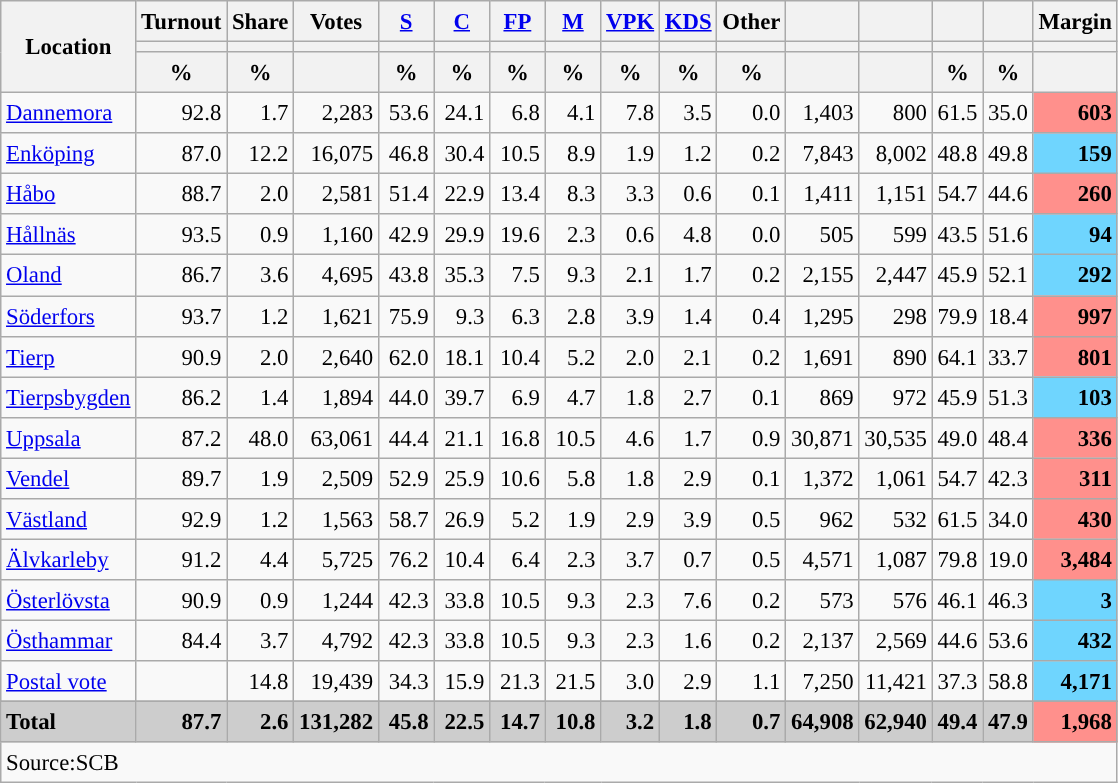<table class="wikitable sortable" style="text-align:right; font-size:95%; line-height:20px;">
<tr>
<th rowspan="3">Location</th>
<th>Turnout</th>
<th>Share</th>
<th>Votes</th>
<th width="30px" class="unsortable"><a href='#'>S</a></th>
<th width="30px" class="unsortable"><a href='#'>C</a></th>
<th width="30px" class="unsortable"><a href='#'>FP</a></th>
<th width="30px" class="unsortable"><a href='#'>M</a></th>
<th width="30px" class="unsortable"><a href='#'>VPK</a></th>
<th width="30px" class="unsortable"><a href='#'>KDS</a></th>
<th width="30px" class="unsortable">Other</th>
<th></th>
<th></th>
<th></th>
<th></th>
<th>Margin</th>
</tr>
<tr>
<th></th>
<th></th>
<th></th>
<th style="background:"></th>
<th style="background:"></th>
<th style="background:"></th>
<th style="background:"></th>
<th style="background:"></th>
<th style="background:"></th>
<th style="background:"></th>
<th style="background:"></th>
<th style="background:"></th>
<th style="background:"></th>
<th style="background:"></th>
<th></th>
</tr>
<tr>
<th data-sort-type="number">%</th>
<th data-sort-type="number">%</th>
<th></th>
<th data-sort-type="number">%</th>
<th data-sort-type="number">%</th>
<th data-sort-type="number">%</th>
<th data-sort-type="number">%</th>
<th data-sort-type="number">%</th>
<th data-sort-type="number">%</th>
<th data-sort-type="number">%</th>
<th data-sort-type="number"></th>
<th data-sort-type="number"></th>
<th data-sort-type="number">%</th>
<th data-sort-type="number">%</th>
<th data-sort-type="number"></th>
</tr>
<tr>
<td align=left><a href='#'>Dannemora</a></td>
<td>92.8</td>
<td>1.7</td>
<td>2,283</td>
<td>53.6</td>
<td>24.1</td>
<td>6.8</td>
<td>4.1</td>
<td>7.8</td>
<td>3.5</td>
<td>0.0</td>
<td>1,403</td>
<td>800</td>
<td>61.5</td>
<td>35.0</td>
<td bgcolor=#ff908c><strong>603</strong></td>
</tr>
<tr>
<td align=left><a href='#'>Enköping</a></td>
<td>87.0</td>
<td>12.2</td>
<td>16,075</td>
<td>46.8</td>
<td>30.4</td>
<td>10.5</td>
<td>8.9</td>
<td>1.9</td>
<td>1.2</td>
<td>0.2</td>
<td>7,843</td>
<td>8,002</td>
<td>48.8</td>
<td>49.8</td>
<td bgcolor=#6fd5fe><strong>159</strong></td>
</tr>
<tr>
<td align=left><a href='#'>Håbo</a></td>
<td>88.7</td>
<td>2.0</td>
<td>2,581</td>
<td>51.4</td>
<td>22.9</td>
<td>13.4</td>
<td>8.3</td>
<td>3.3</td>
<td>0.6</td>
<td>0.1</td>
<td>1,411</td>
<td>1,151</td>
<td>54.7</td>
<td>44.6</td>
<td bgcolor=#ff908c><strong>260</strong></td>
</tr>
<tr>
<td align=left><a href='#'>Hållnäs</a></td>
<td>93.5</td>
<td>0.9</td>
<td>1,160</td>
<td>42.9</td>
<td>29.9</td>
<td>19.6</td>
<td>2.3</td>
<td>0.6</td>
<td>4.8</td>
<td>0.0</td>
<td>505</td>
<td>599</td>
<td>43.5</td>
<td>51.6</td>
<td bgcolor=#6fd5fe><strong>94</strong></td>
</tr>
<tr>
<td align=left><a href='#'>Oland</a></td>
<td>86.7</td>
<td>3.6</td>
<td>4,695</td>
<td>43.8</td>
<td>35.3</td>
<td>7.5</td>
<td>9.3</td>
<td>2.1</td>
<td>1.7</td>
<td>0.2</td>
<td>2,155</td>
<td>2,447</td>
<td>45.9</td>
<td>52.1</td>
<td bgcolor=#6fd5fe><strong>292</strong></td>
</tr>
<tr>
<td align=left><a href='#'>Söderfors</a></td>
<td>93.7</td>
<td>1.2</td>
<td>1,621</td>
<td>75.9</td>
<td>9.3</td>
<td>6.3</td>
<td>2.8</td>
<td>3.9</td>
<td>1.4</td>
<td>0.4</td>
<td>1,295</td>
<td>298</td>
<td>79.9</td>
<td>18.4</td>
<td bgcolor=#ff908c><strong>997</strong></td>
</tr>
<tr>
<td align=left><a href='#'>Tierp</a></td>
<td>90.9</td>
<td>2.0</td>
<td>2,640</td>
<td>62.0</td>
<td>18.1</td>
<td>10.4</td>
<td>5.2</td>
<td>2.0</td>
<td>2.1</td>
<td>0.2</td>
<td>1,691</td>
<td>890</td>
<td>64.1</td>
<td>33.7</td>
<td bgcolor=#ff908c><strong>801</strong></td>
</tr>
<tr>
<td align=left><a href='#'>Tierpsbygden</a></td>
<td>86.2</td>
<td>1.4</td>
<td>1,894</td>
<td>44.0</td>
<td>39.7</td>
<td>6.9</td>
<td>4.7</td>
<td>1.8</td>
<td>2.7</td>
<td>0.1</td>
<td>869</td>
<td>972</td>
<td>45.9</td>
<td>51.3</td>
<td bgcolor=#6fd5fe><strong>103</strong></td>
</tr>
<tr>
<td align=left><a href='#'>Uppsala</a></td>
<td>87.2</td>
<td>48.0</td>
<td>63,061</td>
<td>44.4</td>
<td>21.1</td>
<td>16.8</td>
<td>10.5</td>
<td>4.6</td>
<td>1.7</td>
<td>0.9</td>
<td>30,871</td>
<td>30,535</td>
<td>49.0</td>
<td>48.4</td>
<td bgcolor=#ff908c><strong>336</strong></td>
</tr>
<tr>
<td align=left><a href='#'>Vendel</a></td>
<td>89.7</td>
<td>1.9</td>
<td>2,509</td>
<td>52.9</td>
<td>25.9</td>
<td>10.6</td>
<td>5.8</td>
<td>1.8</td>
<td>2.9</td>
<td>0.1</td>
<td>1,372</td>
<td>1,061</td>
<td>54.7</td>
<td>42.3</td>
<td bgcolor=#ff908c><strong>311</strong></td>
</tr>
<tr>
<td align=left><a href='#'>Västland</a></td>
<td>92.9</td>
<td>1.2</td>
<td>1,563</td>
<td>58.7</td>
<td>26.9</td>
<td>5.2</td>
<td>1.9</td>
<td>2.9</td>
<td>3.9</td>
<td>0.5</td>
<td>962</td>
<td>532</td>
<td>61.5</td>
<td>34.0</td>
<td bgcolor=#ff908c><strong>430</strong></td>
</tr>
<tr>
<td align=left><a href='#'>Älvkarleby</a></td>
<td>91.2</td>
<td>4.4</td>
<td>5,725</td>
<td>76.2</td>
<td>10.4</td>
<td>6.4</td>
<td>2.3</td>
<td>3.7</td>
<td>0.7</td>
<td>0.5</td>
<td>4,571</td>
<td>1,087</td>
<td>79.8</td>
<td>19.0</td>
<td bgcolor=#ff908c><strong>3,484</strong></td>
</tr>
<tr>
<td align=left><a href='#'>Österlövsta</a></td>
<td>90.9</td>
<td>0.9</td>
<td>1,244</td>
<td>42.3</td>
<td>33.8</td>
<td>10.5</td>
<td>9.3</td>
<td>2.3</td>
<td>7.6</td>
<td>0.2</td>
<td>573</td>
<td>576</td>
<td>46.1</td>
<td>46.3</td>
<td bgcolor=#6fd5fe><strong>3</strong></td>
</tr>
<tr>
<td align=left><a href='#'>Östhammar</a></td>
<td>84.4</td>
<td>3.7</td>
<td>4,792</td>
<td>42.3</td>
<td>33.8</td>
<td>10.5</td>
<td>9.3</td>
<td>2.3</td>
<td>1.6</td>
<td>0.2</td>
<td>2,137</td>
<td>2,569</td>
<td>44.6</td>
<td>53.6</td>
<td bgcolor=#6fd5fe><strong>432</strong></td>
</tr>
<tr>
<td align=left><a href='#'>Postal vote</a></td>
<td></td>
<td>14.8</td>
<td>19,439</td>
<td>34.3</td>
<td>15.9</td>
<td>21.3</td>
<td>21.5</td>
<td>3.0</td>
<td>2.9</td>
<td>1.1</td>
<td>7,250</td>
<td>11,421</td>
<td>37.3</td>
<td>58.8</td>
<td bgcolor=#6fd5fe><strong>4,171</strong></td>
</tr>
<tr>
</tr>
<tr style="background:#CDCDCD;">
<td align=left><strong>Total</strong></td>
<td><strong>87.7</strong></td>
<td><strong>2.6</strong></td>
<td><strong>131,282</strong></td>
<td><strong>45.8</strong></td>
<td><strong>22.5</strong></td>
<td><strong>14.7</strong></td>
<td><strong>10.8</strong></td>
<td><strong>3.2</strong></td>
<td><strong>1.8</strong></td>
<td><strong>0.7</strong></td>
<td><strong>64,908</strong></td>
<td><strong>62,940</strong></td>
<td><strong>49.4</strong></td>
<td><strong>47.9</strong></td>
<td bgcolor=#ff908c><strong>1,968</strong></td>
</tr>
<tr>
<td align=left colspan=16>Source:SCB </td>
</tr>
</table>
